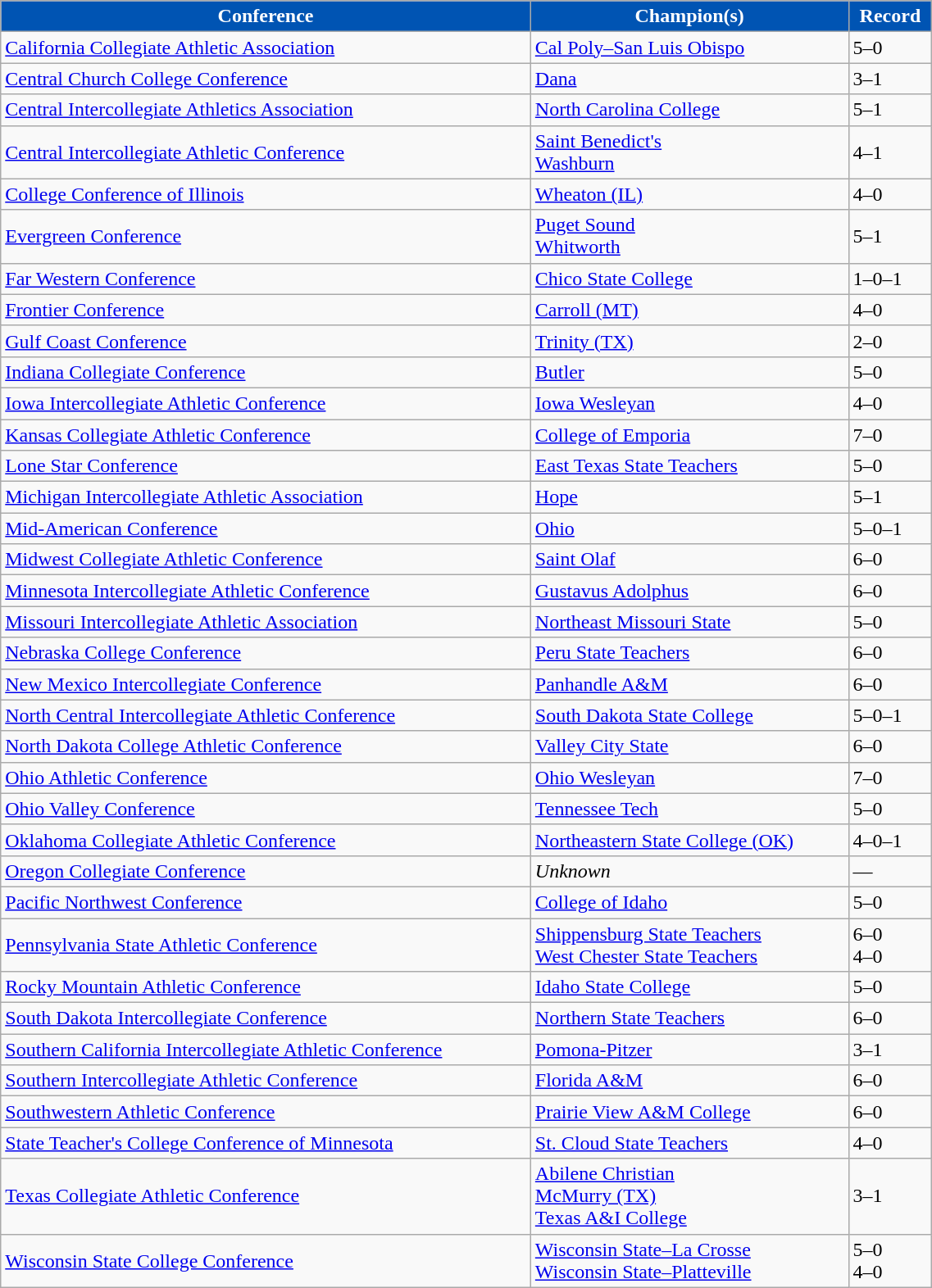<table class="wikitable" width="60%">
<tr>
<th style="background:#0054B3; color:#FFFFFF;">Conference</th>
<th style="background:#0054B3; color:#FFFFFF;">Champion(s)</th>
<th style="background:#0054B3; color:#FFFFFF;">Record</th>
</tr>
<tr align="left">
<td><a href='#'>California Collegiate Athletic Association</a></td>
<td><a href='#'>Cal Poly–San Luis Obispo</a></td>
<td>5–0</td>
</tr>
<tr align="left">
<td><a href='#'>Central Church College Conference</a></td>
<td><a href='#'>Dana</a></td>
<td>3–1</td>
</tr>
<tr align="left"">
<td><a href='#'>Central Intercollegiate Athletics Association</a></td>
<td><a href='#'>North Carolina College</a></td>
<td>5–1</td>
</tr>
<tr align="left">
<td><a href='#'>Central Intercollegiate Athletic Conference</a></td>
<td><a href='#'>Saint Benedict's</a><br><a href='#'>Washburn</a></td>
<td>4–1</td>
</tr>
<tr align="left">
<td><a href='#'>College Conference of Illinois</a></td>
<td><a href='#'>Wheaton (IL)</a></td>
<td>4–0</td>
</tr>
<tr align="left">
<td><a href='#'>Evergreen Conference</a></td>
<td><a href='#'>Puget Sound</a><br><a href='#'>Whitworth</a></td>
<td>5–1</td>
</tr>
<tr align="left">
<td><a href='#'>Far Western Conference</a></td>
<td><a href='#'>Chico State College</a></td>
<td>1–0–1</td>
</tr>
<tr align="left">
<td><a href='#'>Frontier Conference</a></td>
<td><a href='#'>Carroll (MT)</a></td>
<td>4–0</td>
</tr>
<tr align="left">
<td><a href='#'>Gulf Coast Conference</a></td>
<td><a href='#'>Trinity (TX)</a></td>
<td>2–0</td>
</tr>
<tr align="left">
<td><a href='#'>Indiana Collegiate Conference</a></td>
<td><a href='#'>Butler</a></td>
<td>5–0</td>
</tr>
<tr align="left">
<td><a href='#'>Iowa Intercollegiate Athletic Conference</a></td>
<td><a href='#'>Iowa Wesleyan</a></td>
<td>4–0</td>
</tr>
<tr align="left">
<td><a href='#'>Kansas Collegiate Athletic Conference</a></td>
<td><a href='#'>College of Emporia</a></td>
<td>7–0</td>
</tr>
<tr align="left">
<td><a href='#'>Lone Star Conference</a></td>
<td><a href='#'>East Texas State Teachers</a></td>
<td>5–0</td>
</tr>
<tr align="left"">
<td><a href='#'>Michigan Intercollegiate Athletic Association</a></td>
<td><a href='#'>Hope</a></td>
<td>5–1</td>
</tr>
<tr align="left"">
<td><a href='#'>Mid-American Conference</a></td>
<td><a href='#'>Ohio</a></td>
<td>5–0–1</td>
</tr>
<tr align="left">
<td><a href='#'>Midwest Collegiate Athletic Conference</a></td>
<td><a href='#'>Saint Olaf</a></td>
<td>6–0</td>
</tr>
<tr align="left">
<td><a href='#'>Minnesota Intercollegiate Athletic Conference</a></td>
<td><a href='#'>Gustavus Adolphus</a></td>
<td>6–0</td>
</tr>
<tr align="left">
<td><a href='#'>Missouri Intercollegiate Athletic Association</a></td>
<td><a href='#'>Northeast Missouri State</a></td>
<td>5–0</td>
</tr>
<tr align="left">
<td><a href='#'>Nebraska College Conference</a></td>
<td><a href='#'>Peru State Teachers</a></td>
<td>6–0</td>
</tr>
<tr align="left">
<td><a href='#'>New Mexico Intercollegiate Conference</a></td>
<td><a href='#'>Panhandle A&M</a></td>
<td>6–0</td>
</tr>
<tr align="left">
<td><a href='#'>North Central Intercollegiate Athletic Conference</a></td>
<td><a href='#'>South Dakota State College</a></td>
<td>5–0–1</td>
</tr>
<tr align="left">
<td><a href='#'>North Dakota College Athletic Conference</a></td>
<td><a href='#'>Valley City State</a></td>
<td>6–0</td>
</tr>
<tr align="left">
<td><a href='#'>Ohio Athletic Conference</a></td>
<td><a href='#'>Ohio Wesleyan</a></td>
<td>7–0</td>
</tr>
<tr align="left">
<td><a href='#'>Ohio Valley Conference</a></td>
<td><a href='#'>Tennessee Tech</a></td>
<td>5–0</td>
</tr>
<tr align="left">
<td><a href='#'>Oklahoma Collegiate Athletic Conference</a></td>
<td><a href='#'>Northeastern State College (OK)</a></td>
<td>4–0–1</td>
</tr>
<tr align="left">
<td><a href='#'>Oregon Collegiate Conference</a></td>
<td><em>Unknown</em></td>
<td>—</td>
</tr>
<tr align="left">
<td><a href='#'>Pacific Northwest Conference</a></td>
<td><a href='#'>College of Idaho</a></td>
<td>5–0</td>
</tr>
<tr align="left">
<td><a href='#'>Pennsylvania State Athletic Conference</a></td>
<td><a href='#'>Shippensburg State Teachers</a><br><a href='#'>West Chester State Teachers</a></td>
<td>6–0<br>4–0</td>
</tr>
<tr align="left">
<td><a href='#'>Rocky Mountain Athletic Conference</a></td>
<td><a href='#'>Idaho State College</a></td>
<td>5–0</td>
</tr>
<tr align="left">
<td><a href='#'>South Dakota Intercollegiate Conference</a></td>
<td><a href='#'>Northern State Teachers</a></td>
<td>6–0</td>
</tr>
<tr align="left">
<td><a href='#'>Southern California Intercollegiate Athletic Conference</a></td>
<td><a href='#'>Pomona-Pitzer</a></td>
<td>3–1</td>
</tr>
<tr align="left">
<td><a href='#'>Southern Intercollegiate Athletic Conference</a></td>
<td><a href='#'>Florida A&M</a></td>
<td>6–0</td>
</tr>
<tr align="left">
<td><a href='#'>Southwestern Athletic Conference</a></td>
<td><a href='#'>Prairie View A&M College</a></td>
<td>6–0</td>
</tr>
<tr align="left">
<td><a href='#'>State Teacher's College Conference of Minnesota</a></td>
<td><a href='#'>St. Cloud State Teachers</a></td>
<td>4–0</td>
</tr>
<tr align="left">
<td><a href='#'>Texas Collegiate Athletic Conference</a></td>
<td><a href='#'>Abilene Christian</a><br><a href='#'>McMurry (TX)</a><br><a href='#'>Texas A&I College</a></td>
<td>3–1</td>
</tr>
<tr align="left">
<td><a href='#'>Wisconsin State College Conference</a></td>
<td><a href='#'>Wisconsin State–La Crosse</a><br><a href='#'>Wisconsin State–Platteville</a></td>
<td>5–0<br>4–0</td>
</tr>
</table>
